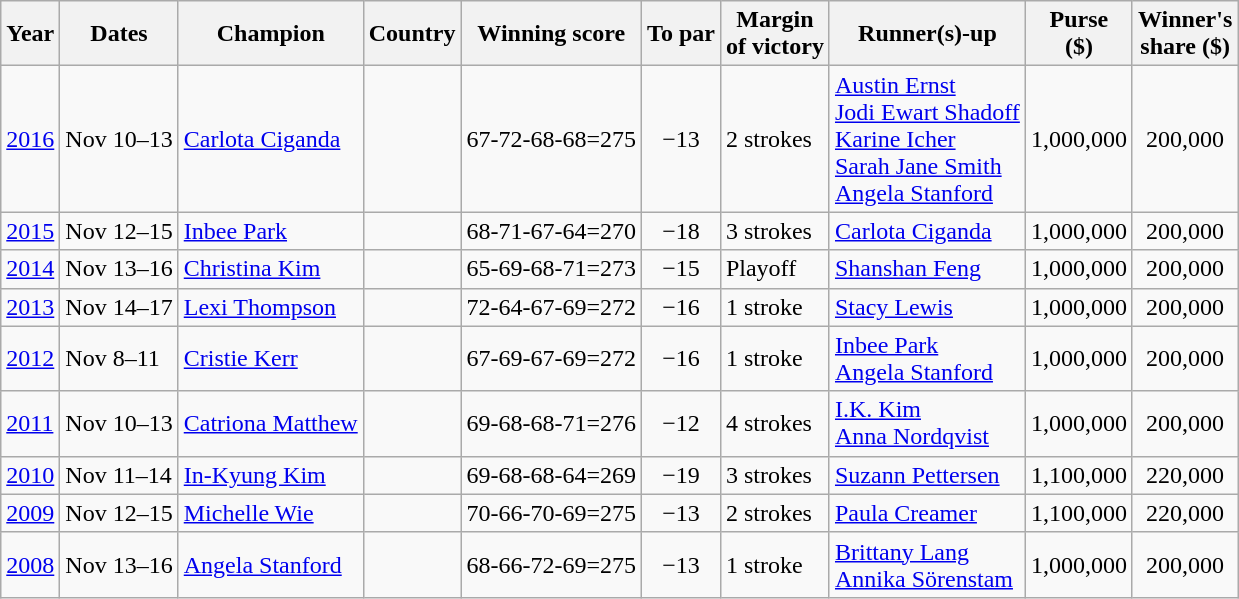<table class="wikitable">
<tr>
<th>Year</th>
<th>Dates</th>
<th>Champion</th>
<th>Country</th>
<th>Winning score</th>
<th>To par</th>
<th>Margin<br>of victory</th>
<th>Runner(s)-up</th>
<th>Purse<br>($)</th>
<th>Winner's<br>share ($)</th>
</tr>
<tr>
<td><a href='#'>2016</a></td>
<td>Nov 10–13</td>
<td><a href='#'>Carlota Ciganda</a></td>
<td></td>
<td>67-72-68-68=275</td>
<td align=center>−13</td>
<td>2 strokes</td>
<td> <a href='#'>Austin Ernst</a><br> <a href='#'>Jodi Ewart Shadoff</a><br> <a href='#'>Karine Icher</a><br> <a href='#'>Sarah Jane Smith</a><br> <a href='#'>Angela Stanford</a></td>
<td align=center>1,000,000</td>
<td align=center>200,000</td>
</tr>
<tr>
<td><a href='#'>2015</a></td>
<td>Nov 12–15</td>
<td><a href='#'>Inbee Park</a></td>
<td></td>
<td>68-71-67-64=270</td>
<td align=center>−18</td>
<td>3 strokes</td>
<td> <a href='#'>Carlota Ciganda</a></td>
<td align=center>1,000,000</td>
<td align=center>200,000</td>
</tr>
<tr>
<td><a href='#'>2014</a></td>
<td>Nov 13–16</td>
<td><a href='#'>Christina Kim</a></td>
<td></td>
<td>65-69-68-71=273</td>
<td align=center>−15</td>
<td>Playoff</td>
<td> <a href='#'>Shanshan Feng</a></td>
<td align=center>1,000,000</td>
<td align=center>200,000</td>
</tr>
<tr>
<td><a href='#'>2013</a></td>
<td>Nov 14–17</td>
<td><a href='#'>Lexi Thompson</a></td>
<td></td>
<td>72-64-67-69=272</td>
<td align=center>−16</td>
<td>1 stroke</td>
<td> <a href='#'>Stacy Lewis</a></td>
<td align=center>1,000,000</td>
<td align=center>200,000</td>
</tr>
<tr>
<td><a href='#'>2012</a></td>
<td>Nov 8–11</td>
<td><a href='#'>Cristie Kerr</a></td>
<td></td>
<td>67-69-67-69=272</td>
<td align=center>−16</td>
<td>1 stroke</td>
<td> <a href='#'>Inbee Park</a> <br>  <a href='#'>Angela Stanford</a></td>
<td align=center>1,000,000</td>
<td align=center>200,000</td>
</tr>
<tr>
<td><a href='#'>2011</a></td>
<td>Nov 10–13</td>
<td><a href='#'>Catriona Matthew</a></td>
<td></td>
<td>69-68-68-71=276</td>
<td align=center>−12</td>
<td>4 strokes</td>
<td> <a href='#'>I.K. Kim</a> <br>  <a href='#'>Anna Nordqvist</a></td>
<td align=center>1,000,000</td>
<td align=center>200,000</td>
</tr>
<tr>
<td><a href='#'>2010</a></td>
<td>Nov 11–14</td>
<td><a href='#'>In-Kyung Kim</a></td>
<td></td>
<td>69-68-68-64=269</td>
<td align=center>−19</td>
<td>3 strokes</td>
<td> <a href='#'>Suzann Pettersen</a></td>
<td align=center>1,100,000</td>
<td align=center>220,000</td>
</tr>
<tr>
<td><a href='#'>2009</a></td>
<td>Nov 12–15</td>
<td><a href='#'>Michelle Wie</a></td>
<td></td>
<td>70-66-70-69=275</td>
<td align=center>−13</td>
<td>2 strokes</td>
<td> <a href='#'>Paula Creamer</a></td>
<td align=center>1,100,000</td>
<td align=center>220,000</td>
</tr>
<tr>
<td><a href='#'>2008</a></td>
<td>Nov 13–16</td>
<td><a href='#'>Angela Stanford</a></td>
<td></td>
<td>68-66-72-69=275</td>
<td align=center>−13</td>
<td>1 stroke</td>
<td> <a href='#'>Brittany Lang</a> <br>  <a href='#'>Annika Sörenstam</a></td>
<td align=center>1,000,000</td>
<td align=center>200,000</td>
</tr>
</table>
